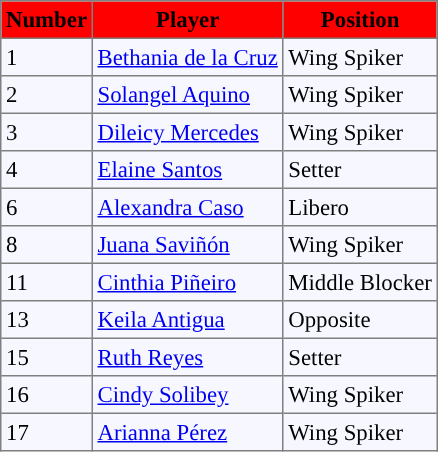<table bgcolor="#f7f8ff" cellpadding="3" cellspacing="0" border="1" style="font-size: 95%; border: gray solid 1px; border-collapse: collapse">
<tr bgcolor="#ff0000">
<td align=center><strong>Number</strong></td>
<td align=center><strong>Player</strong></td>
<td align=center><strong>Position</strong></td>
</tr>
<tr align="left">
<td>1</td>
<td> <a href='#'>Bethania de la Cruz</a></td>
<td>Wing Spiker</td>
</tr>
<tr align=left>
<td>2</td>
<td> <a href='#'>Solangel Aquino</a></td>
<td>Wing Spiker</td>
</tr>
<tr align="left">
<td>3</td>
<td> <a href='#'>Dileicy Mercedes</a></td>
<td>Wing Spiker</td>
</tr>
<tr align="left">
<td>4</td>
<td> <a href='#'>Elaine Santos</a></td>
<td>Setter</td>
</tr>
<tr align="left">
<td>6</td>
<td> <a href='#'>Alexandra Caso</a></td>
<td>Libero</td>
</tr>
<tr align="left">
<td>8</td>
<td> <a href='#'>Juana Saviñón</a></td>
<td>Wing Spiker</td>
</tr>
<tr align="left">
<td>11</td>
<td> <a href='#'>Cinthia Piñeiro</a></td>
<td>Middle Blocker</td>
</tr>
<tr align="left">
<td>13</td>
<td> <a href='#'>Keila Antigua</a></td>
<td>Opposite</td>
</tr>
<tr align="left">
<td>15</td>
<td> <a href='#'>Ruth Reyes</a></td>
<td>Setter</td>
</tr>
<tr align="left">
<td>16</td>
<td> <a href='#'>Cindy Solibey</a></td>
<td>Wing Spiker</td>
</tr>
<tr align="left">
<td>17</td>
<td> <a href='#'>Arianna Pérez</a></td>
<td>Wing Spiker</td>
</tr>
</table>
